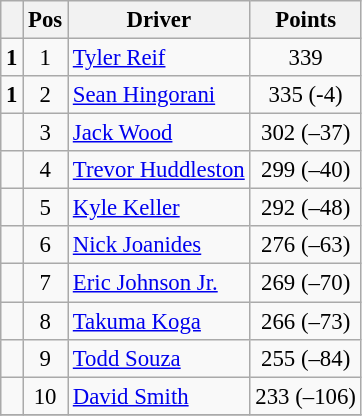<table class="wikitable" style="font-size: 95%;">
<tr>
<th></th>
<th>Pos</th>
<th>Driver</th>
<th>Points</th>
</tr>
<tr>
<td align="left"> <strong>1</strong></td>
<td style="text-align:center;">1</td>
<td><a href='#'>Tyler Reif</a></td>
<td style="text-align:center;">339</td>
</tr>
<tr>
<td align="left"> <strong>1</strong></td>
<td style="text-align:center;">2</td>
<td><a href='#'>Sean Hingorani</a></td>
<td style="text-align:center;">335 (-4)</td>
</tr>
<tr>
<td align="left"></td>
<td style="text-align:center;">3</td>
<td><a href='#'>Jack Wood</a></td>
<td style="text-align:center;">302 (–37)</td>
</tr>
<tr>
<td align="left"></td>
<td style="text-align:center;">4</td>
<td><a href='#'>Trevor Huddleston</a></td>
<td style="text-align:center;">299 (–40)</td>
</tr>
<tr>
<td align="left"></td>
<td style="text-align:center;">5</td>
<td><a href='#'>Kyle Keller</a></td>
<td style="text-align:center;">292 (–48)</td>
</tr>
<tr>
<td align="left"></td>
<td style="text-align:center;">6</td>
<td><a href='#'>Nick Joanides</a></td>
<td style="text-align:center;">276 (–63)</td>
</tr>
<tr>
<td align="left"></td>
<td style="text-align:center;">7</td>
<td><a href='#'>Eric Johnson Jr.</a></td>
<td style="text-align:center;">269 (–70)</td>
</tr>
<tr>
<td align="left"></td>
<td style="text-align:center;">8</td>
<td><a href='#'>Takuma Koga</a></td>
<td style="text-align:center;">266 (–73)</td>
</tr>
<tr>
<td align="left"></td>
<td style="text-align:center;">9</td>
<td><a href='#'>Todd Souza</a></td>
<td style="text-align:center;">255 (–84)</td>
</tr>
<tr>
<td align="left"></td>
<td style="text-align:center;">10</td>
<td><a href='#'>David Smith</a></td>
<td style="text-align:center;">233 (–106)</td>
</tr>
<tr class="sortbottom">
</tr>
</table>
